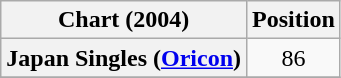<table class="wikitable plainrowheaders" style="text-align:center">
<tr>
<th scope="col">Chart (2004)</th>
<th scope="col">Position</th>
</tr>
<tr>
<th scope="row">Japan Singles (<a href='#'>Oricon</a>)</th>
<td style="text-align:center;">86</td>
</tr>
<tr>
</tr>
</table>
